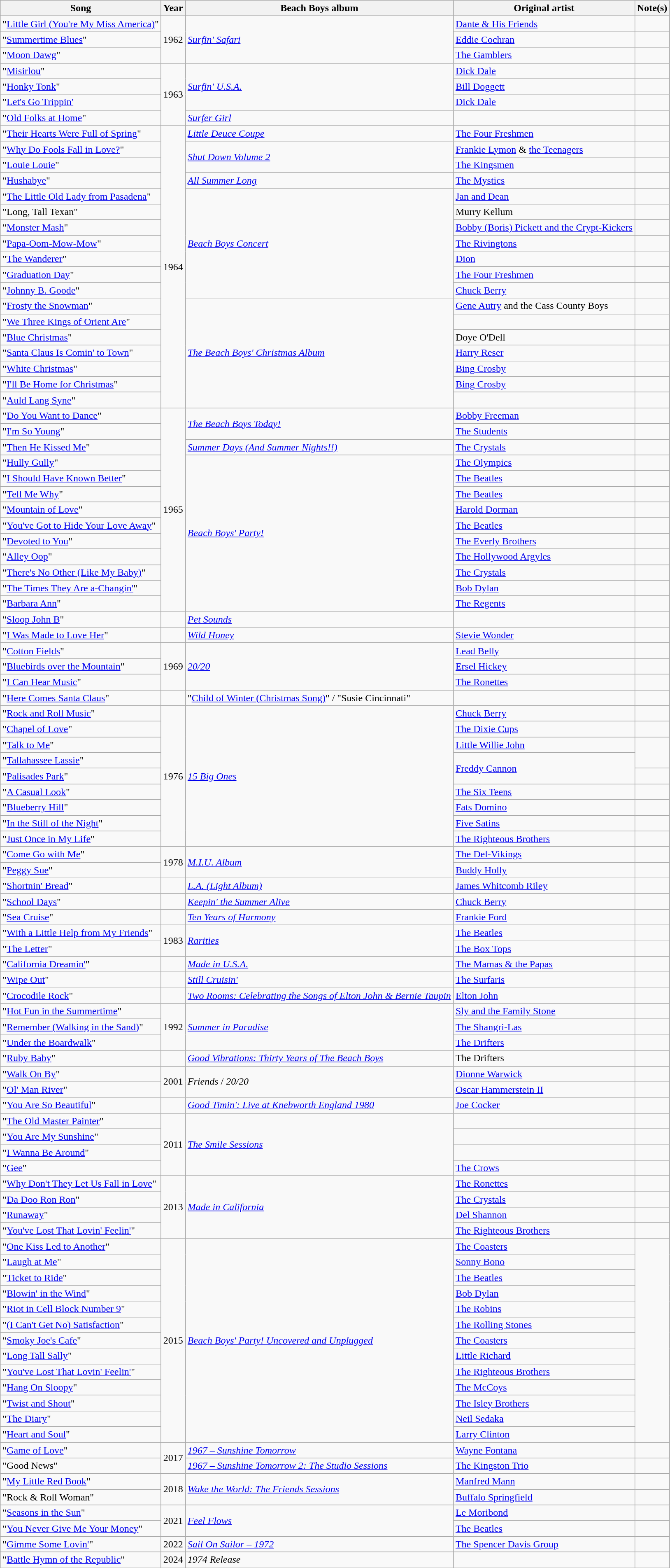<table class="wikitable sortable" border="1">
<tr>
<th>Song</th>
<th>Year</th>
<th>Beach Boys album</th>
<th>Original artist</th>
<th>Note(s)</th>
</tr>
<tr>
<td>"<a href='#'>Little Girl (You're My Miss America)</a>"</td>
<td rowspan="3" style="text-align:center;">1962</td>
<td rowspan="3"><em><a href='#'>Surfin' Safari</a></em></td>
<td><a href='#'>Dante & His Friends</a></td>
<td></td>
</tr>
<tr>
<td>"<a href='#'>Summertime Blues</a>"</td>
<td><a href='#'>Eddie Cochran</a></td>
<td></td>
</tr>
<tr>
<td>"<a href='#'>Moon Dawg</a>"</td>
<td data-sort-value = "Gamblers"><a href='#'>The Gamblers</a></td>
<td></td>
</tr>
<tr>
<td>"<a href='#'>Misirlou</a>"</td>
<td rowspan="4" style="text-align:center;">1963</td>
<td rowspan="3"><em><a href='#'>Surfin' U.S.A.</a></em></td>
<td><a href='#'>Dick Dale</a></td>
<td></td>
</tr>
<tr>
<td>"<a href='#'>Honky Tonk</a>"</td>
<td><a href='#'>Bill Doggett</a></td>
<td></td>
</tr>
<tr>
<td>"<a href='#'>Let's Go Trippin'</a></td>
<td><a href='#'>Dick Dale</a></td>
<td></td>
</tr>
<tr>
<td>"<a href='#'>Old Folks at Home</a>"</td>
<td><em><a href='#'>Surfer Girl</a></em></td>
<td></td>
<td></td>
</tr>
<tr>
<td>"<a href='#'>Their Hearts Were Full of Spring</a>"</td>
<td rowspan="18" style="text-align:center;">1964</td>
<td><em><a href='#'>Little Deuce Coupe</a></em></td>
<td data-sort-value = "Four Freshmen"><a href='#'>The Four Freshmen</a></td>
<td></td>
</tr>
<tr>
<td>"<a href='#'>Why Do Fools Fall in Love?</a>"</td>
<td rowspan="2"><em><a href='#'>Shut Down Volume 2</a></em></td>
<td><a href='#'>Frankie Lymon</a> & <a href='#'>the Teenagers</a></td>
<td></td>
</tr>
<tr>
<td>"<a href='#'>Louie Louie</a>"</td>
<td data-sort-value = "Kingsmen"><a href='#'>The Kingsmen</a></td>
<td></td>
</tr>
<tr>
<td>"<a href='#'>Hushabye</a>"</td>
<td><em><a href='#'>All Summer Long</a></em></td>
<td data-sort-value = "Mystics"><a href='#'>The Mystics</a></td>
<td></td>
</tr>
<tr>
<td>"<a href='#'>The Little Old Lady from Pasadena</a>"</td>
<td rowspan="7"><em><a href='#'>Beach Boys Concert</a></em></td>
<td><a href='#'>Jan and Dean</a></td>
<td></td>
</tr>
<tr>
<td>"Long, Tall Texan"</td>
<td>Murry Kellum</td>
<td></td>
</tr>
<tr>
<td>"<a href='#'>Monster Mash</a>"</td>
<td><a href='#'>Bobby (Boris) Pickett and the Crypt-Kickers</a></td>
<td></td>
</tr>
<tr>
<td>"<a href='#'>Papa-Oom-Mow-Mow</a>"</td>
<td data-sort-value = "Rivingtons"><a href='#'>The Rivingtons</a></td>
<td></td>
</tr>
<tr>
<td>"<a href='#'>The Wanderer</a>"</td>
<td><a href='#'>Dion</a></td>
<td></td>
</tr>
<tr>
<td>"<a href='#'>Graduation Day</a>"</td>
<td data-sort-value = "Four Freshmen"><a href='#'>The Four Freshmen</a></td>
<td></td>
</tr>
<tr>
<td>"<a href='#'>Johnny B. Goode</a>"</td>
<td><a href='#'>Chuck Berry</a></td>
<td></td>
</tr>
<tr>
<td>"<a href='#'>Frosty the Snowman</a>"</td>
<td rowspan="7"><em><a href='#'>The Beach Boys' Christmas Album</a></em></td>
<td><a href='#'>Gene Autry</a> and the Cass County Boys</td>
<td></td>
</tr>
<tr>
<td>"<a href='#'>We Three Kings of Orient Are</a>"</td>
<td></td>
<td></td>
</tr>
<tr>
<td>"<a href='#'>Blue Christmas</a>"</td>
<td>Doye O'Dell</td>
<td></td>
</tr>
<tr>
<td>"<a href='#'>Santa Claus Is Comin' to Town</a>"</td>
<td><a href='#'>Harry Reser</a></td>
<td></td>
</tr>
<tr>
<td>"<a href='#'>White Christmas</a>"</td>
<td><a href='#'>Bing Crosby</a></td>
<td></td>
</tr>
<tr>
<td>"<a href='#'>I'll Be Home for Christmas</a>"</td>
<td><a href='#'>Bing Crosby</a></td>
<td></td>
</tr>
<tr>
<td>"<a href='#'>Auld Lang Syne</a>"</td>
<td></td>
<td></td>
</tr>
<tr>
<td>"<a href='#'>Do You Want to Dance</a>"</td>
<td rowspan="13" style="text-align:center;">1965</td>
<td rowspan="2"><em><a href='#'>The Beach Boys Today!</a></em></td>
<td><a href='#'>Bobby Freeman</a></td>
<td></td>
</tr>
<tr>
<td>"<a href='#'>I'm So Young</a>"</td>
<td data-sort-value = "Students"><a href='#'>The Students</a></td>
<td></td>
</tr>
<tr>
<td>"<a href='#'>Then He Kissed Me</a>"</td>
<td><em><a href='#'>Summer Days (And Summer Nights!!)</a></em></td>
<td data-sort-value = "Crystals"><a href='#'>The Crystals</a></td>
<td></td>
</tr>
<tr>
<td>"<a href='#'>Hully Gully</a>"</td>
<td rowspan="10"><em><a href='#'>Beach Boys' Party!</a></em></td>
<td data-sort-value = "Olympics"><a href='#'>The Olympics</a></td>
<td></td>
</tr>
<tr>
<td>"<a href='#'>I Should Have Known Better</a>"</td>
<td data-sort-value = "Beatles"><a href='#'>The Beatles</a></td>
<td></td>
</tr>
<tr>
<td>"<a href='#'>Tell Me Why</a>"</td>
<td data-sort-value = "Beatles"><a href='#'>The Beatles</a></td>
<td></td>
</tr>
<tr>
<td>"<a href='#'>Mountain of Love</a>"</td>
<td><a href='#'>Harold Dorman</a></td>
<td></td>
</tr>
<tr>
<td>"<a href='#'>You've Got to Hide Your Love Away</a>"</td>
<td data-sort-value = "Beatles"><a href='#'>The Beatles</a></td>
<td></td>
</tr>
<tr>
<td>"<a href='#'>Devoted to You</a>"</td>
<td data-sort-value = "Everly Brothers"><a href='#'>The Everly Brothers</a></td>
<td></td>
</tr>
<tr>
<td>"<a href='#'>Alley Oop</a>"</td>
<td data-sort-value = "Hollywood Argyles"><a href='#'>The Hollywood Argyles</a></td>
<td></td>
</tr>
<tr>
<td>"<a href='#'>There's No Other (Like My Baby)</a>"</td>
<td data-sort-value = "Crystals"><a href='#'>The Crystals</a></td>
<td></td>
</tr>
<tr>
<td>"<a href='#'>The Times They Are a-Changin'</a>"</td>
<td><a href='#'>Bob Dylan</a></td>
<td></td>
</tr>
<tr>
<td>"<a href='#'>Barbara Ann</a>"</td>
<td data-sort-value = "Regents"><a href='#'>The Regents</a></td>
<td></td>
</tr>
<tr>
<td>"<a href='#'>Sloop John B</a>"</td>
<td></td>
<td><em><a href='#'>Pet Sounds</a></em></td>
<td></td>
<td></td>
</tr>
<tr>
<td>"<a href='#'>I Was Made to Love Her</a>"</td>
<td></td>
<td><em><a href='#'>Wild Honey</a></em></td>
<td><a href='#'>Stevie Wonder</a></td>
<td></td>
</tr>
<tr>
<td>"<a href='#'>Cotton Fields</a>"</td>
<td rowspan="3" style="text-align:center;">1969</td>
<td rowspan="3"><em><a href='#'>20/20</a></em></td>
<td><a href='#'>Lead Belly</a></td>
<td></td>
</tr>
<tr>
<td>"<a href='#'>Bluebirds over the Mountain</a>"</td>
<td><a href='#'>Ersel Hickey</a></td>
<td></td>
</tr>
<tr>
<td>"<a href='#'>I Can Hear Music</a>"</td>
<td><a href='#'>The Ronettes</a></td>
<td></td>
</tr>
<tr>
<td>"<a href='#'>Here Comes Santa Claus</a>"</td>
<td></td>
<td>"<a href='#'>Child of Winter (Christmas Song)</a>" / "Susie Cincinnati"</td>
<td></td>
<td></td>
</tr>
<tr>
<td>"<a href='#'>Rock and Roll Music</a>"</td>
<td rowspan="9" style="text-align:center;">1976</td>
<td rowspan="9"><em><a href='#'>15 Big Ones</a></em></td>
<td><a href='#'>Chuck Berry</a></td>
<td></td>
</tr>
<tr>
<td>"<a href='#'>Chapel of Love</a>"</td>
<td data-sort-value = "Dixie Cups"><a href='#'>The Dixie Cups</a></td>
<td></td>
</tr>
<tr>
<td>"<a href='#'>Talk to Me</a>"</td>
<td><a href='#'>Little Willie John</a></td>
<td rowspan="2"></td>
</tr>
<tr>
<td>"<a href='#'>Tallahassee Lassie</a>"</td>
<td rowspan="2"><a href='#'>Freddy Cannon</a></td>
</tr>
<tr>
<td>"<a href='#'>Palisades Park</a>"</td>
<td></td>
</tr>
<tr>
<td>"<a href='#'>A Casual Look</a>"</td>
<td data-sort-value = "Six Teens"><a href='#'>The Six Teens</a></td>
<td></td>
</tr>
<tr>
<td>"<a href='#'>Blueberry Hill</a>"</td>
<td><a href='#'>Fats Domino</a></td>
<td></td>
</tr>
<tr>
<td>"<a href='#'>In the Still of the Night</a>"</td>
<td><a href='#'>Five Satins</a></td>
<td></td>
</tr>
<tr>
<td>"<a href='#'>Just Once in My Life</a>"</td>
<td data-sort-value = "Righteous Brothers"><a href='#'>The Righteous Brothers</a></td>
<td></td>
</tr>
<tr>
<td>"<a href='#'>Come Go with Me</a>"</td>
<td rowspan="2" style="text-align:center;">1978</td>
<td rowspan="2"><em><a href='#'>M.I.U. Album</a></em></td>
<td data-sort-value = "Del-Vikings"><a href='#'>The Del-Vikings</a></td>
<td></td>
</tr>
<tr>
<td>"<a href='#'>Peggy Sue</a>"</td>
<td><a href='#'>Buddy Holly</a></td>
<td></td>
</tr>
<tr>
<td>"<a href='#'>Shortnin' Bread</a>"</td>
<td></td>
<td><em><a href='#'>L.A. (Light Album)</a></em></td>
<td><a href='#'>James Whitcomb Riley</a></td>
<td></td>
</tr>
<tr>
<td>"<a href='#'>School Days</a>"</td>
<td></td>
<td><em><a href='#'>Keepin' the Summer Alive</a></em></td>
<td><a href='#'>Chuck Berry</a></td>
<td></td>
</tr>
<tr>
<td>"<a href='#'>Sea Cruise</a>"</td>
<td></td>
<td><em><a href='#'>Ten Years of Harmony</a></em></td>
<td><a href='#'>Frankie Ford</a></td>
<td></td>
</tr>
<tr>
<td>"<a href='#'>With a Little Help from My Friends</a>"</td>
<td rowspan="2" style="text-align:center;">1983</td>
<td rowspan="2"><em><a href='#'>Rarities</a></em></td>
<td data-sort-value = "Beatles"><a href='#'>The Beatles</a></td>
<td></td>
</tr>
<tr>
<td>"<a href='#'>The Letter</a>"</td>
<td data-sort-value = "Box Tops"><a href='#'>The Box Tops</a></td>
<td></td>
</tr>
<tr>
<td>"<a href='#'>California Dreamin'</a>"</td>
<td></td>
<td><em><a href='#'>Made in U.S.A.</a></em></td>
<td data-sort-value = "Mamas"><a href='#'>The Mamas & the Papas</a></td>
<td></td>
</tr>
<tr>
<td>"<a href='#'>Wipe Out</a>"</td>
<td></td>
<td><em><a href='#'>Still Cruisin'</a></em></td>
<td data-sort-value = "Surfaris"><a href='#'>The Surfaris</a></td>
<td></td>
</tr>
<tr>
<td>"<a href='#'>Crocodile Rock</a>"</td>
<td></td>
<td><em><a href='#'>Two Rooms: Celebrating the Songs of Elton John & Bernie Taupin</a></em></td>
<td><a href='#'>Elton John</a></td>
<td></td>
</tr>
<tr>
<td>"<a href='#'>Hot Fun in the Summertime</a>"</td>
<td rowspan="3" style="text-align:center;">1992</td>
<td rowspan="3"><em><a href='#'>Summer in Paradise</a></em></td>
<td><a href='#'>Sly and the Family Stone</a></td>
<td></td>
</tr>
<tr>
<td>"<a href='#'>Remember (Walking in the Sand)</a>"</td>
<td data-sort-value = "Shangri-Las"><a href='#'>The Shangri-Las</a></td>
<td></td>
</tr>
<tr>
<td>"<a href='#'>Under the Boardwalk</a>"</td>
<td data-sort-value = "Drifters"><a href='#'>The Drifters</a></td>
<td></td>
</tr>
<tr>
<td>"<a href='#'>Ruby Baby</a>"</td>
<td></td>
<td><em><a href='#'>Good Vibrations: Thirty Years of The Beach Boys</a></em></td>
<td data-sort-value = "Drifters">The Drifters</td>
<td></td>
</tr>
<tr>
<td>"<a href='#'>Walk On By</a>"</td>
<td rowspan="2" style="text-align:center;">2001</td>
<td rowspan="2"><em>Friends</em> / <em>20/20</em></td>
<td><a href='#'>Dionne Warwick</a></td>
<td></td>
</tr>
<tr>
<td>"<a href='#'>Ol' Man River</a>"</td>
<td><a href='#'>Oscar Hammerstein II</a></td>
<td></td>
</tr>
<tr>
<td>"<a href='#'>You Are So Beautiful</a>"</td>
<td></td>
<td><em><a href='#'>Good Timin': Live at Knebworth England 1980</a></em></td>
<td><a href='#'>Joe Cocker</a></td>
<td></td>
</tr>
<tr>
<td>"<a href='#'>The Old Master Painter</a>"</td>
<td rowspan="4" style="text-align:center;">2011</td>
<td rowspan="4"><em><a href='#'>The Smile Sessions</a></em></td>
<td></td>
<td></td>
</tr>
<tr>
<td>"<a href='#'>You Are My Sunshine</a>"</td>
<td></td>
<td></td>
</tr>
<tr>
<td>"<a href='#'>I Wanna Be Around</a>"</td>
<td></td>
<td></td>
</tr>
<tr>
<td>"<a href='#'>Gee</a>"</td>
<td><a href='#'>The Crows</a></td>
<td></td>
</tr>
<tr>
<td>"<a href='#'>Why Don't They Let Us Fall in Love</a>"</td>
<td rowspan="4" style="text-align:center;">2013</td>
<td rowspan="4"><em><a href='#'>Made in California</a></em></td>
<td data-sort-value = "Ronettes"><a href='#'>The Ronettes</a></td>
<td></td>
</tr>
<tr>
<td>"<a href='#'>Da Doo Ron Ron</a>"</td>
<td data-sort-value = "Crystals"><a href='#'>The Crystals</a></td>
<td></td>
</tr>
<tr>
<td>"<a href='#'>Runaway</a>"</td>
<td><a href='#'>Del Shannon</a></td>
<td></td>
</tr>
<tr>
<td>"<a href='#'>You've Lost That Lovin' Feelin'</a>"</td>
<td data-sort-value = "Righteous Brothers"><a href='#'>The Righteous Brothers</a></td>
<td></td>
</tr>
<tr>
<td>"<a href='#'>One Kiss Led to Another</a>"</td>
<td rowspan="13" style="text-align:center;">2015</td>
<td rowspan="13"><em><a href='#'>Beach Boys' Party! Uncovered and Unplugged</a></em></td>
<td data-sort-value = "Coasters"><a href='#'>The Coasters</a></td>
<td rowspan="13"></td>
</tr>
<tr>
<td>"<a href='#'>Laugh at Me</a>"</td>
<td><a href='#'>Sonny Bono</a></td>
</tr>
<tr>
<td>"<a href='#'>Ticket to Ride</a>"</td>
<td data-sort-value = "Beatles"><a href='#'>The Beatles</a></td>
</tr>
<tr>
<td>"<a href='#'>Blowin' in the Wind</a>"</td>
<td><a href='#'>Bob Dylan</a></td>
</tr>
<tr>
<td>"<a href='#'>Riot in Cell Block Number 9</a>"</td>
<td data-sort-value = "Robins"><a href='#'>The Robins</a></td>
</tr>
<tr>
<td>"<a href='#'>(I Can't Get No) Satisfaction</a>"</td>
<td data-sort-value = "Rolling Stones"><a href='#'>The Rolling Stones</a></td>
</tr>
<tr>
<td>"<a href='#'>Smoky Joe's Cafe</a>"</td>
<td data-sort-value = "Coasters"><a href='#'>The Coasters</a></td>
</tr>
<tr>
<td>"<a href='#'>Long Tall Sally</a>"</td>
<td><a href='#'>Little Richard</a></td>
</tr>
<tr>
<td>"<a href='#'>You've Lost That Lovin' Feelin'</a>"</td>
<td><a href='#'>The Righteous Brothers</a></td>
</tr>
<tr>
<td>"<a href='#'>Hang On Sloopy</a>"</td>
<td><a href='#'>The McCoys</a></td>
</tr>
<tr>
<td>"<a href='#'>Twist and Shout</a>"</td>
<td><a href='#'>The Isley Brothers</a></td>
</tr>
<tr>
<td>"<a href='#'>The Diary</a>"</td>
<td><a href='#'>Neil Sedaka</a></td>
</tr>
<tr>
<td>"<a href='#'>Heart and Soul</a>"</td>
<td><a href='#'>Larry Clinton</a></td>
</tr>
<tr>
<td>"<a href='#'>Game of Love</a>"</td>
<td rowspan="2" style="text-align:center;">2017</td>
<td><em><a href='#'>1967 – Sunshine Tomorrow</a></em></td>
<td><a href='#'>Wayne Fontana</a></td>
<td></td>
</tr>
<tr>
<td>"Good News"</td>
<td><em><a href='#'>1967 – Sunshine Tomorrow 2: The Studio Sessions</a></em></td>
<td><a href='#'>The Kingston Trio</a></td>
<td></td>
</tr>
<tr>
<td>"<a href='#'>My Little Red Book</a>"</td>
<td rowspan="2" style="text-align:center;">2018</td>
<td rowspan="2"><em><a href='#'>Wake the World: The Friends Sessions</a></em></td>
<td><a href='#'>Manfred Mann</a></td>
<td></td>
</tr>
<tr>
<td>"Rock & Roll Woman"</td>
<td><a href='#'>Buffalo Springfield</a></td>
<td></td>
</tr>
<tr>
<td>"<a href='#'>Seasons in the Sun</a>"</td>
<td rowspan="2" style="text-align:center;">2021</td>
<td rowspan="2"><em><a href='#'>Feel Flows</a></em></td>
<td><a href='#'>Le Moribond</a></td>
<td></td>
</tr>
<tr>
<td>"<a href='#'>You Never Give Me Your Money</a>"</td>
<td><a href='#'>The Beatles</a></td>
<td></td>
</tr>
<tr>
<td>"<a href='#'>Gimme Some Lovin'</a>"</td>
<td>2022</td>
<td><em><a href='#'>Sail On Sailor – 1972</a></em></td>
<td><a href='#'>The Spencer Davis Group</a></td>
<td></td>
</tr>
<tr>
<td>"<a href='#'>Battle Hymn of the Republic</a>"</td>
<td>2024</td>
<td><em>1974 Release</em></td>
<td></td>
<td></td>
</tr>
</table>
